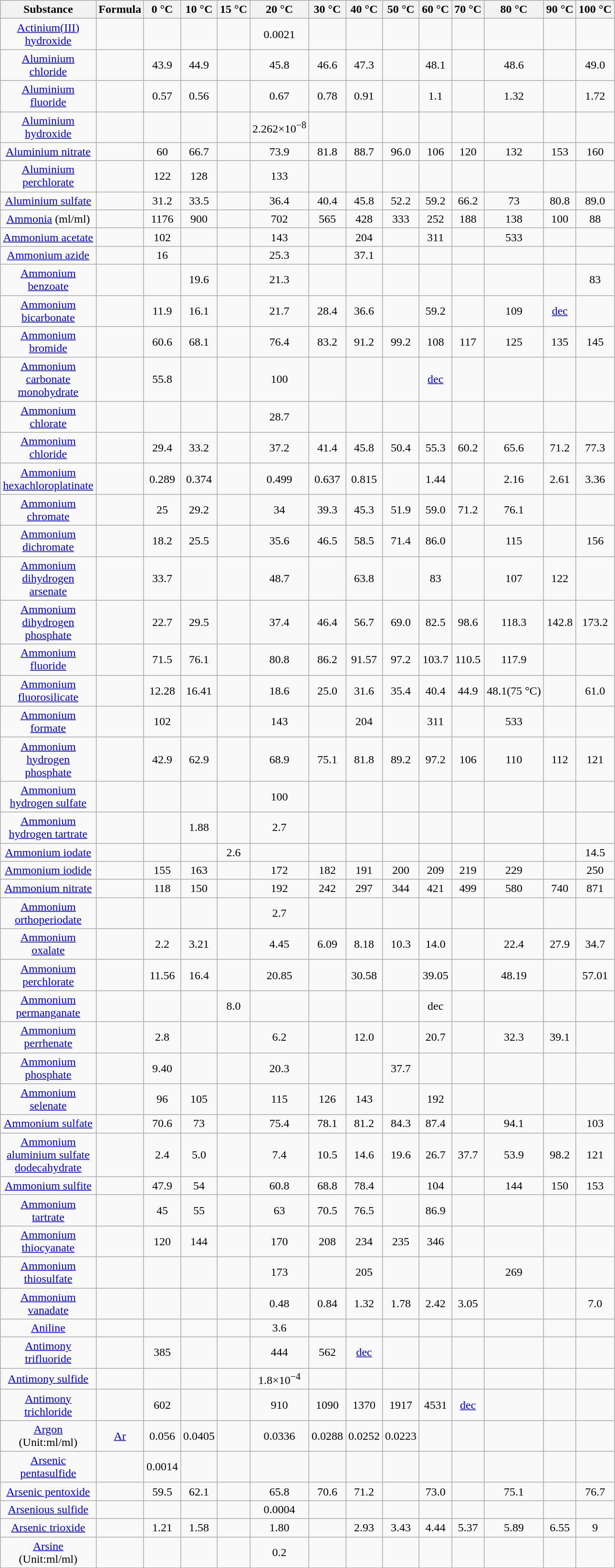<table class="wikitable sticky-header sortable" style="text-align:center;font-size: 10ml;">
<tr>
<th scope="col" style="width: 4em;">Substance</th>
<th scope="col" class="unsortable" style="width: 3em;">Formula</th>
<th scope="col">0 °C</th>
<th scope="col">10 °C</th>
<th scope="col">15 °C</th>
<th scope="col">20 °C</th>
<th scope="col">30 °C</th>
<th scope="col">40 °C</th>
<th scope="col">50 °C</th>
<th scope="col">60 °C</th>
<th scope="col">70 °C</th>
<th scope="col">80 °C</th>
<th scope="col">90 °C</th>
<th scope="col">100 °C</th>
</tr>
<tr>
<td><a href='#'>Actinium(III) hydroxide</a></td>
<td><a href='#'></a></td>
<td></td>
<td></td>
<td></td>
<td>0.0021</td>
<td></td>
<td></td>
<td></td>
<td></td>
<td></td>
<td></td>
<td></td>
<td></td>
</tr>
<tr>
<td><a href='#'>Aluminium chloride</a></td>
<td><a href='#'></a></td>
<td>43.9</td>
<td>44.9</td>
<td></td>
<td>45.8</td>
<td>46.6</td>
<td>47.3</td>
<td></td>
<td>48.1</td>
<td></td>
<td>48.6</td>
<td></td>
<td>49.0</td>
</tr>
<tr>
<td><a href='#'>Aluminium fluoride</a></td>
<td><a href='#'></a></td>
<td>0.57</td>
<td>0.56</td>
<td></td>
<td>0.67</td>
<td>0.78</td>
<td>0.91</td>
<td></td>
<td>1.1</td>
<td></td>
<td>1.32</td>
<td></td>
<td>1.72</td>
</tr>
<tr>
<td><a href='#'>Aluminium hydroxide</a></td>
<td><a href='#'></a></td>
<td></td>
<td></td>
<td></td>
<td>2.262×10<sup>−8</sup></td>
<td></td>
<td></td>
<td></td>
<td></td>
<td></td>
<td></td>
<td></td>
<td></td>
</tr>
<tr>
<td><a href='#'>Aluminium nitrate</a></td>
<td><a href='#'></a></td>
<td>60</td>
<td>66.7</td>
<td></td>
<td>73.9</td>
<td>81.8</td>
<td>88.7</td>
<td>96.0</td>
<td>106</td>
<td>120</td>
<td>132</td>
<td>153</td>
<td>160</td>
</tr>
<tr>
<td><a href='#'>Aluminium perchlorate</a></td>
<td><a href='#'></a></td>
<td>122</td>
<td>128</td>
<td></td>
<td>133</td>
<td></td>
<td></td>
<td></td>
<td></td>
<td></td>
<td></td>
<td></td>
<td></td>
</tr>
<tr>
<td><a href='#'>Aluminium sulfate</a></td>
<td><a href='#'></a></td>
<td>31.2</td>
<td>33.5</td>
<td></td>
<td>36.4</td>
<td>40.4</td>
<td>45.8</td>
<td>52.2</td>
<td>59.2</td>
<td>66.2</td>
<td>73</td>
<td>80.8</td>
<td>89.0</td>
</tr>
<tr>
<td><a href='#'>Ammonia</a> (ml/ml)</td>
<td><a href='#'></a></td>
<td>1176</td>
<td>900</td>
<td></td>
<td>702</td>
<td>565</td>
<td>428</td>
<td>333</td>
<td>252</td>
<td>188</td>
<td>138</td>
<td>100</td>
<td>88</td>
</tr>
<tr>
<td><a href='#'>Ammonium acetate</a></td>
<td><a href='#'></a></td>
<td>102</td>
<td></td>
<td></td>
<td>143</td>
<td></td>
<td>204</td>
<td></td>
<td>311</td>
<td></td>
<td>533</td>
<td></td>
<td></td>
</tr>
<tr>
<td><a href='#'>Ammonium azide</a></td>
<td><a href='#'></a></td>
<td>16</td>
<td></td>
<td></td>
<td>25.3</td>
<td></td>
<td>37.1</td>
<td></td>
<td></td>
<td></td>
<td></td>
<td></td>
<td></td>
</tr>
<tr>
<td><a href='#'>Ammonium benzoate</a></td>
<td><a href='#'></a></td>
<td></td>
<td>19.6</td>
<td></td>
<td>21.3</td>
<td></td>
<td></td>
<td></td>
<td></td>
<td></td>
<td></td>
<td></td>
<td>83</td>
</tr>
<tr>
<td><a href='#'>Ammonium bicarbonate</a></td>
<td><a href='#'></a></td>
<td>11.9</td>
<td>16.1</td>
<td></td>
<td>21.7</td>
<td>28.4</td>
<td>36.6</td>
<td></td>
<td>59.2</td>
<td></td>
<td>109</td>
<td><a href='#'>dec</a></td>
<td></td>
</tr>
<tr>
<td><a href='#'>Ammonium bromide</a></td>
<td><a href='#'></a></td>
<td>60.6</td>
<td>68.1</td>
<td></td>
<td>76.4</td>
<td>83.2</td>
<td>91.2</td>
<td>99.2</td>
<td>108</td>
<td>117</td>
<td>125</td>
<td>135</td>
<td>145</td>
</tr>
<tr>
<td><a href='#'>Ammonium carbonate monohydrate</a></td>
<td><a href='#'></a></td>
<td>55.8</td>
<td></td>
<td></td>
<td>100</td>
<td></td>
<td></td>
<td></td>
<td><a href='#'>dec</a></td>
<td></td>
<td></td>
<td></td>
<td></td>
</tr>
<tr>
<td><a href='#'>Ammonium chlorate</a></td>
<td><a href='#'></a></td>
<td></td>
<td></td>
<td></td>
<td>28.7</td>
<td></td>
<td></td>
<td></td>
<td></td>
<td></td>
<td></td>
<td></td>
<td></td>
</tr>
<tr>
<td><a href='#'>Ammonium chloride</a></td>
<td><a href='#'></a></td>
<td>29.4</td>
<td>33.2</td>
<td></td>
<td>37.2</td>
<td>41.4</td>
<td>45.8</td>
<td>50.4</td>
<td>55.3</td>
<td>60.2</td>
<td>65.6</td>
<td>71.2</td>
<td>77.3</td>
</tr>
<tr>
<td><a href='#'>Ammonium hexachloroplatinate</a></td>
<td><a href='#'></a></td>
<td>0.289</td>
<td>0.374</td>
<td></td>
<td>0.499</td>
<td>0.637</td>
<td>0.815</td>
<td></td>
<td>1.44</td>
<td></td>
<td>2.16</td>
<td>2.61</td>
<td>3.36</td>
</tr>
<tr>
<td><a href='#'>Ammonium chromate</a></td>
<td><a href='#'></a></td>
<td>25</td>
<td>29.2</td>
<td></td>
<td>34</td>
<td>39.3</td>
<td>45.3</td>
<td>51.9</td>
<td>59.0</td>
<td>71.2</td>
<td>76.1</td>
<td></td>
<td></td>
</tr>
<tr>
<td><a href='#'>Ammonium dichromate</a></td>
<td><a href='#'></a></td>
<td>18.2</td>
<td>25.5</td>
<td></td>
<td>35.6</td>
<td>46.5</td>
<td>58.5</td>
<td>71.4</td>
<td>86.0</td>
<td></td>
<td>115</td>
<td></td>
<td>156</td>
</tr>
<tr>
<td><a href='#'>Ammonium dihydrogen arsenate</a></td>
<td><a href='#'></a></td>
<td>33.7</td>
<td></td>
<td></td>
<td>48.7</td>
<td></td>
<td>63.8</td>
<td></td>
<td>83</td>
<td></td>
<td>107</td>
<td>122</td>
<td></td>
</tr>
<tr>
<td><a href='#'>Ammonium dihydrogen phosphate</a></td>
<td><a href='#'></a></td>
<td>22.7</td>
<td>29.5</td>
<td></td>
<td>37.4</td>
<td>46.4</td>
<td>56.7</td>
<td>69.0</td>
<td>82.5</td>
<td>98.6</td>
<td>118.3</td>
<td>142.8</td>
<td>173.2</td>
</tr>
<tr>
<td><a href='#'>Ammonium fluoride</a></td>
<td><a href='#'></a></td>
<td>71.5</td>
<td>76.1</td>
<td></td>
<td>80.8</td>
<td>86.2</td>
<td>91.57</td>
<td>97.2</td>
<td>103.7</td>
<td>110.5</td>
<td>117.9</td>
<td></td>
<td></td>
</tr>
<tr>
<td><a href='#'>Ammonium fluorosilicate</a></td>
<td><a href='#'></a></td>
<td>12.28</td>
<td>16.41</td>
<td></td>
<td>18.6</td>
<td>25.0</td>
<td>31.6</td>
<td>35.4</td>
<td>40.4</td>
<td>44.9</td>
<td>48.1(75 °C)</td>
<td></td>
<td>61.0</td>
</tr>
<tr>
<td><a href='#'>Ammonium formate</a></td>
<td><a href='#'></a></td>
<td>102</td>
<td></td>
<td></td>
<td>143</td>
<td></td>
<td>204</td>
<td></td>
<td>311</td>
<td></td>
<td>533</td>
<td></td>
<td></td>
</tr>
<tr>
<td><a href='#'>Ammonium hydrogen phosphate</a></td>
<td><a href='#'></a></td>
<td>42.9</td>
<td>62.9</td>
<td></td>
<td>68.9</td>
<td>75.1</td>
<td>81.8</td>
<td>89.2</td>
<td>97.2</td>
<td>106</td>
<td>110</td>
<td>112</td>
<td>121</td>
</tr>
<tr>
<td><a href='#'>Ammonium hydrogen sulfate</a></td>
<td><a href='#'></a></td>
<td></td>
<td></td>
<td></td>
<td>100</td>
<td></td>
<td></td>
<td></td>
<td></td>
<td></td>
<td></td>
<td></td>
<td></td>
</tr>
<tr>
<td><a href='#'>Ammonium hydrogen tartrate</a></td>
<td><a href='#'></a></td>
<td></td>
<td>1.88</td>
<td></td>
<td>2.7</td>
<td></td>
<td></td>
<td></td>
<td></td>
<td></td>
<td></td>
<td></td>
<td></td>
</tr>
<tr>
<td><a href='#'>Ammonium iodate</a></td>
<td><a href='#'></a></td>
<td></td>
<td></td>
<td>2.6</td>
<td></td>
<td></td>
<td></td>
<td></td>
<td></td>
<td></td>
<td></td>
<td></td>
<td>14.5</td>
</tr>
<tr>
<td><a href='#'>Ammonium iodide</a></td>
<td><a href='#'></a></td>
<td>155</td>
<td>163</td>
<td></td>
<td>172</td>
<td>182</td>
<td>191</td>
<td>200</td>
<td>209</td>
<td>219</td>
<td>229</td>
<td></td>
<td>250</td>
</tr>
<tr>
<td><a href='#'>Ammonium nitrate</a></td>
<td><a href='#'></a></td>
<td>118</td>
<td>150</td>
<td></td>
<td>192</td>
<td>242</td>
<td>297</td>
<td>344</td>
<td>421</td>
<td>499</td>
<td>580</td>
<td>740</td>
<td>871</td>
</tr>
<tr>
<td><a href='#'>Ammonium orthoperiodate</a></td>
<td><a href='#'></a></td>
<td></td>
<td></td>
<td></td>
<td>2.7</td>
<td></td>
<td></td>
<td></td>
<td></td>
<td></td>
<td></td>
<td></td>
<td></td>
</tr>
<tr>
<td><a href='#'>Ammonium oxalate</a></td>
<td><a href='#'></a></td>
<td>2.2</td>
<td>3.21</td>
<td></td>
<td>4.45</td>
<td>6.09</td>
<td>8.18</td>
<td>10.3</td>
<td>14.0</td>
<td></td>
<td>22.4</td>
<td>27.9</td>
<td>34.7</td>
</tr>
<tr>
<td><a href='#'>Ammonium perchlorate</a></td>
<td><a href='#'></a></td>
<td>11.56</td>
<td>16.4</td>
<td></td>
<td>20.85</td>
<td></td>
<td>30.58</td>
<td></td>
<td>39.05</td>
<td></td>
<td>48.19</td>
<td></td>
<td>57.01</td>
</tr>
<tr>
<td><a href='#'>Ammonium permanganate</a></td>
<td><a href='#'></a></td>
<td></td>
<td></td>
<td>8.0</td>
<td></td>
<td></td>
<td></td>
<td></td>
<td>dec</td>
<td></td>
<td></td>
<td></td>
<td></td>
</tr>
<tr>
<td><a href='#'>Ammonium perrhenate</a></td>
<td><a href='#'></a></td>
<td>2.8</td>
<td></td>
<td></td>
<td>6.2</td>
<td></td>
<td>12.0</td>
<td></td>
<td>20.7</td>
<td></td>
<td>32.3</td>
<td>39.1</td>
<td></td>
</tr>
<tr>
<td><a href='#'>Ammonium phosphate</a></td>
<td><a href='#'></a></td>
<td>9.40</td>
<td></td>
<td></td>
<td>20.3</td>
<td></td>
<td></td>
<td>37.7</td>
<td></td>
<td></td>
<td></td>
<td></td>
<td></td>
</tr>
<tr>
<td><a href='#'>Ammonium selenate</a></td>
<td><a href='#'></a></td>
<td>96</td>
<td>105</td>
<td></td>
<td>115</td>
<td>126</td>
<td>143</td>
<td></td>
<td>192</td>
<td></td>
<td></td>
<td></td>
<td></td>
</tr>
<tr>
<td><a href='#'>Ammonium sulfate</a></td>
<td><a href='#'></a></td>
<td>70.6</td>
<td>73</td>
<td></td>
<td>75.4</td>
<td>78.1</td>
<td>81.2</td>
<td>84.3</td>
<td>87.4</td>
<td></td>
<td>94.1</td>
<td></td>
<td>103</td>
</tr>
<tr>
<td><a href='#'>Ammonium aluminium sulfate dodecahydrate</a></td>
<td><a href='#'></a></td>
<td>2.4</td>
<td>5.0</td>
<td></td>
<td>7.4</td>
<td>10.5</td>
<td>14.6</td>
<td>19.6</td>
<td>26.7</td>
<td>37.7</td>
<td>53.9</td>
<td>98.2</td>
<td>121</td>
</tr>
<tr>
<td><a href='#'>Ammonium sulfite</a></td>
<td><a href='#'></a></td>
<td>47.9</td>
<td>54</td>
<td></td>
<td>60.8</td>
<td>68.8</td>
<td>78.4</td>
<td></td>
<td>104</td>
<td></td>
<td>144</td>
<td>150</td>
<td>153</td>
</tr>
<tr>
<td><a href='#'>Ammonium tartrate</a></td>
<td><a href='#'></a></td>
<td>45</td>
<td>55</td>
<td></td>
<td>63</td>
<td>70.5</td>
<td>76.5</td>
<td></td>
<td>86.9</td>
<td></td>
<td></td>
<td></td>
<td></td>
</tr>
<tr>
<td><a href='#'>Ammonium thiocyanate</a></td>
<td><a href='#'></a></td>
<td>120</td>
<td>144</td>
<td></td>
<td>170</td>
<td>208</td>
<td>234</td>
<td>235</td>
<td>346</td>
<td></td>
<td></td>
<td></td>
<td></td>
</tr>
<tr>
<td><a href='#'>Ammonium thiosulfate</a></td>
<td><a href='#'></a></td>
<td></td>
<td></td>
<td></td>
<td>173</td>
<td></td>
<td>205</td>
<td></td>
<td></td>
<td></td>
<td>269</td>
<td></td>
<td></td>
</tr>
<tr>
<td><a href='#'>Ammonium vanadate</a></td>
<td><a href='#'></a></td>
<td></td>
<td></td>
<td></td>
<td>0.48</td>
<td>0.84</td>
<td>1.32</td>
<td>1.78</td>
<td>2.42</td>
<td>3.05</td>
<td></td>
<td></td>
<td>7.0</td>
</tr>
<tr>
<td><a href='#'>Aniline</a></td>
<td><a href='#'></a></td>
<td></td>
<td></td>
<td></td>
<td>3.6</td>
<td></td>
<td></td>
<td></td>
<td></td>
<td></td>
<td></td>
<td></td>
<td></td>
</tr>
<tr>
<td><a href='#'>Antimony trifluoride</a></td>
<td><a href='#'></a></td>
<td>385</td>
<td></td>
<td></td>
<td>444</td>
<td>562</td>
<td><a href='#'>dec</a></td>
<td></td>
<td></td>
<td></td>
<td></td>
<td></td>
<td></td>
</tr>
<tr>
<td><a href='#'>Antimony sulfide</a></td>
<td><a href='#'></a></td>
<td></td>
<td></td>
<td></td>
<td>1.8×10<sup>−4</sup></td>
<td></td>
<td></td>
<td></td>
<td></td>
<td></td>
<td></td>
<td></td>
<td></td>
</tr>
<tr>
<td><a href='#'>Antimony trichloride</a></td>
<td><a href='#'></a></td>
<td>602</td>
<td></td>
<td></td>
<td>910</td>
<td>1090</td>
<td>1370</td>
<td>1917</td>
<td>4531</td>
<td><a href='#'>dec</a></td>
<td></td>
<td></td>
<td></td>
</tr>
<tr>
<td><a href='#'>Argon</a> (Unit:ml/ml)</td>
<td><a href='#'>Ar</a></td>
<td>0.056</td>
<td>0.0405</td>
<td></td>
<td>0.0336</td>
<td>0.0288</td>
<td>0.0252</td>
<td>0.0223</td>
<td></td>
<td></td>
<td></td>
<td></td>
<td></td>
</tr>
<tr>
<td><a href='#'>Arsenic pentasulfide</a></td>
<td><a href='#'></a></td>
<td>0.0014</td>
<td></td>
<td></td>
<td></td>
<td></td>
<td></td>
<td></td>
<td></td>
<td></td>
<td></td>
<td></td>
<td></td>
</tr>
<tr>
<td><a href='#'>Arsenic pentoxide</a></td>
<td><a href='#'></a></td>
<td>59.5</td>
<td>62.1</td>
<td></td>
<td>65.8</td>
<td>70.6</td>
<td>71.2</td>
<td></td>
<td>73.0</td>
<td></td>
<td>75.1</td>
<td></td>
<td>76.7</td>
</tr>
<tr>
<td><a href='#'>Arsenious sulfide</a></td>
<td><a href='#'></a></td>
<td></td>
<td></td>
<td></td>
<td>0.0004</td>
<td></td>
<td></td>
<td></td>
<td></td>
<td></td>
<td></td>
<td></td>
<td></td>
</tr>
<tr>
<td><a href='#'>Arsenic trioxide</a></td>
<td><a href='#'></a></td>
<td>1.21</td>
<td>1.58</td>
<td></td>
<td>1.80</td>
<td></td>
<td>2.93</td>
<td>3.43</td>
<td>4.44</td>
<td>5.37</td>
<td>5.89</td>
<td>6.55</td>
<td>9</td>
</tr>
<tr>
<td><a href='#'>Arsine</a> (Unit:ml/ml)</td>
<td><a href='#'></a></td>
<td></td>
<td></td>
<td></td>
<td>0.2</td>
<td></td>
<td></td>
<td></td>
<td></td>
<td></td>
<td></td>
<td></td>
<td></td>
</tr>
<tr>
</tr>
</table>
